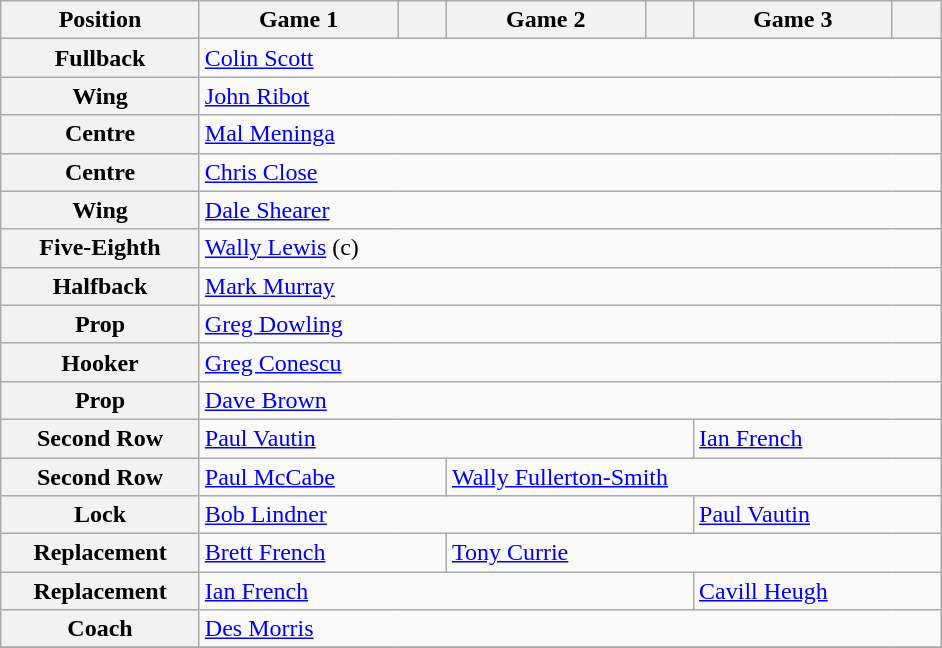<table class="wikitable">
<tr>
<th width="125">Position</th>
<th width="125">Game 1</th>
<th width="25"></th>
<th width="125">Game 2</th>
<th width="25"></th>
<th width="125">Game 3</th>
<th width="25"></th>
</tr>
<tr>
<th>Fullback</th>
<td colspan="6"> <a href='#'>Colin Scott</a></td>
</tr>
<tr>
<th>Wing</th>
<td colspan="6"> <a href='#'>John Ribot</a></td>
</tr>
<tr>
<th>Centre</th>
<td colspan="6"> <a href='#'>Mal Meninga</a></td>
</tr>
<tr>
<th>Centre</th>
<td colspan="6"> <a href='#'>Chris Close</a></td>
</tr>
<tr>
<th>Wing</th>
<td colspan="6"> <a href='#'>Dale Shearer</a></td>
</tr>
<tr>
<th>Five-Eighth</th>
<td colspan="6"> <a href='#'>Wally Lewis</a> (c)</td>
</tr>
<tr>
<th>Halfback</th>
<td colspan="6"> <a href='#'>Mark Murray</a></td>
</tr>
<tr>
<th>Prop</th>
<td colspan="6"> <a href='#'>Greg Dowling</a></td>
</tr>
<tr>
<th>Hooker</th>
<td colspan="6"> <a href='#'>Greg Conescu</a></td>
</tr>
<tr>
<th>Prop</th>
<td colspan="6"> <a href='#'>Dave Brown</a></td>
</tr>
<tr>
<th>Second Row</th>
<td colspan="4"> <a href='#'>Paul Vautin</a></td>
<td colspan="2"> <a href='#'>Ian French</a></td>
</tr>
<tr>
<th>Second Row</th>
<td colspan="2"> <a href='#'>Paul McCabe</a></td>
<td colspan="4"> <a href='#'>Wally Fullerton-Smith</a></td>
</tr>
<tr>
<th>Lock</th>
<td colspan="4"> <a href='#'>Bob Lindner</a></td>
<td colspan="2"> <a href='#'>Paul Vautin</a></td>
</tr>
<tr>
<th>Replacement</th>
<td colspan="2"> <a href='#'>Brett French</a></td>
<td colspan="4"> <a href='#'>Tony Currie</a></td>
</tr>
<tr>
<th>Replacement</th>
<td colspan="4"> <a href='#'>Ian French</a></td>
<td colspan="2"> <a href='#'>Cavill Heugh</a></td>
</tr>
<tr>
<th>Coach</th>
<td colspan="6"> <a href='#'>Des Morris</a></td>
</tr>
<tr>
</tr>
</table>
